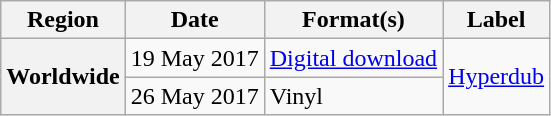<table class="wikitable plainrowheaders">
<tr>
<th scope="col">Region</th>
<th scope="col">Date</th>
<th scope="col">Format(s)</th>
<th scope="col">Label</th>
</tr>
<tr>
<th scope="row" rowspan=2>Worldwide</th>
<td>19 May 2017</td>
<td><a href='#'>Digital download</a></td>
<td rowspan=2><a href='#'>Hyperdub</a></td>
</tr>
<tr>
<td>26 May 2017</td>
<td>Vinyl</td>
</tr>
</table>
